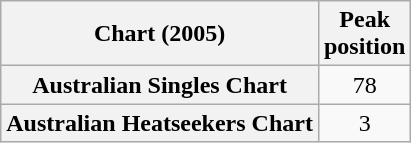<table class="wikitable plainrowheaders sortable" style="text-align:center;" border="1">
<tr>
<th scope="col">Chart (2005)</th>
<th scope="col">Peak<br>position</th>
</tr>
<tr>
<th scope="row">Australian Singles Chart</th>
<td>78</td>
</tr>
<tr>
<th scope="row">Australian Heatseekers Chart</th>
<td>3</td>
</tr>
</table>
